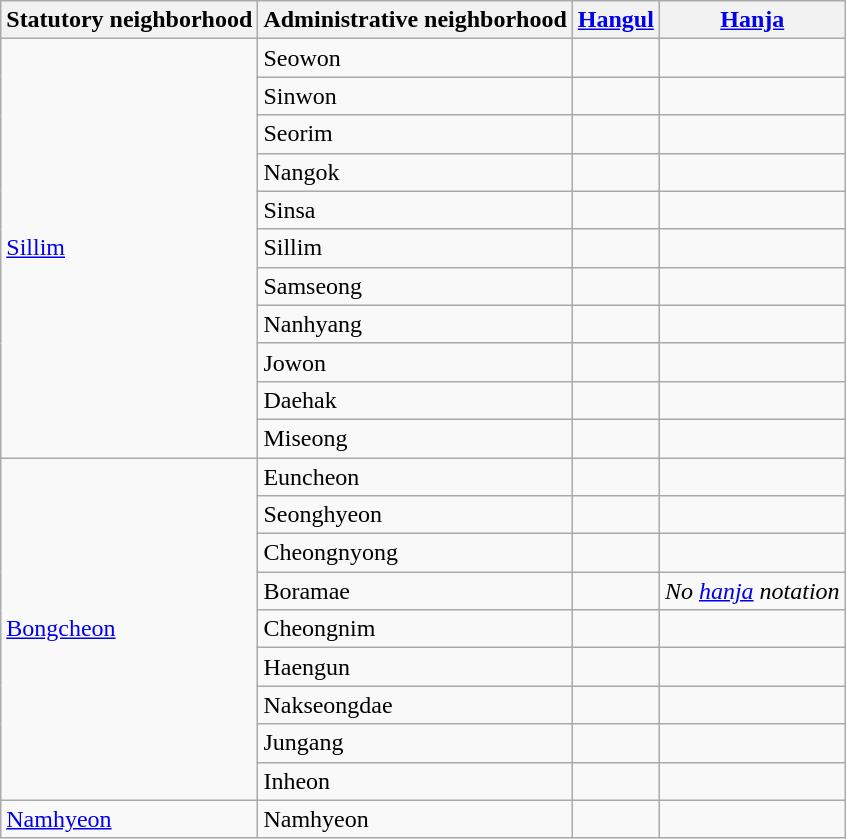<table class="wikitable">
<tr>
<th>Statutory neighborhood</th>
<th>Administrative neighborhood</th>
<th><a href='#'>Hangul</a></th>
<th><a href='#'>Hanja</a></th>
</tr>
<tr>
<td rowspan="11"><a href='#'>Sillim</a></td>
<td>Seowon</td>
<td></td>
<td></td>
</tr>
<tr>
<td>Sinwon</td>
<td></td>
<td></td>
</tr>
<tr>
<td>Seorim</td>
<td></td>
<td></td>
</tr>
<tr>
<td>Nangok</td>
<td></td>
<td></td>
</tr>
<tr>
<td>Sinsa</td>
<td></td>
<td></td>
</tr>
<tr>
<td>Sillim</td>
<td></td>
<td></td>
</tr>
<tr>
<td>Samseong</td>
<td></td>
<td></td>
</tr>
<tr>
<td>Nanhyang</td>
<td></td>
<td></td>
</tr>
<tr>
<td>Jowon</td>
<td></td>
<td></td>
</tr>
<tr>
<td>Daehak</td>
<td></td>
<td></td>
</tr>
<tr>
<td>Miseong</td>
<td></td>
<td></td>
</tr>
<tr>
<td rowspan="9"><a href='#'>Bongcheon</a></td>
<td>Euncheon</td>
<td></td>
<td></td>
</tr>
<tr>
<td>Seonghyeon</td>
<td></td>
<td></td>
</tr>
<tr>
<td>Cheongnyong </td>
<td></td>
<td></td>
</tr>
<tr>
<td>Boramae</td>
<td></td>
<td><em>No <a href='#'>hanja</a> notation</em></td>
</tr>
<tr>
<td>Cheongnim </td>
<td></td>
<td></td>
</tr>
<tr>
<td>Haengun</td>
<td></td>
<td></td>
</tr>
<tr>
<td>Nakseongdae</td>
<td></td>
<td></td>
</tr>
<tr>
<td>Jungang</td>
<td></td>
<td></td>
</tr>
<tr>
<td>Inheon</td>
<td></td>
<td></td>
</tr>
<tr>
<td><a href='#'>Namhyeon</a></td>
<td>Namhyeon</td>
<td></td>
<td></td>
</tr>
</table>
